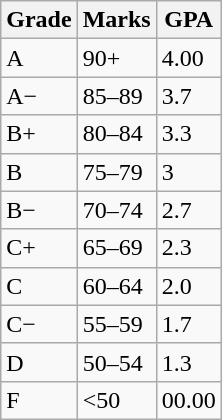<table class="wikitable">
<tr>
<th>Grade</th>
<th>Marks</th>
<th>GPA</th>
</tr>
<tr>
<td>A</td>
<td>90+</td>
<td>4.00</td>
</tr>
<tr>
<td>A−</td>
<td>85–89</td>
<td>3.7</td>
</tr>
<tr>
<td>B+</td>
<td>80–84</td>
<td>3.3</td>
</tr>
<tr>
<td>B</td>
<td>75–79</td>
<td>3</td>
</tr>
<tr>
<td>B−</td>
<td>70–74</td>
<td>2.7</td>
</tr>
<tr>
<td>C+</td>
<td>65–69</td>
<td>2.3</td>
</tr>
<tr>
<td>C</td>
<td>60–64</td>
<td>2.0</td>
</tr>
<tr>
<td>C−</td>
<td>55–59</td>
<td>1.7</td>
</tr>
<tr>
<td>D</td>
<td>50–54</td>
<td>1.3</td>
</tr>
<tr>
<td>F</td>
<td><50</td>
<td>00.00</td>
</tr>
</table>
